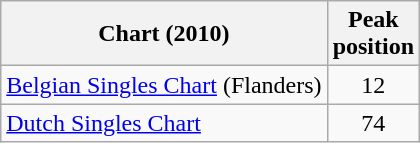<table class="wikitable sortable">
<tr>
<th>Chart (2010)</th>
<th>Peak<br>position</th>
</tr>
<tr>
<td align="left"><a href='#'>Belgian Singles Chart</a> (Flanders)</td>
<td style="text-align:center;">12</td>
</tr>
<tr>
<td align="left"><a href='#'>Dutch Singles Chart</a></td>
<td style="text-align:center;">74</td>
</tr>
</table>
